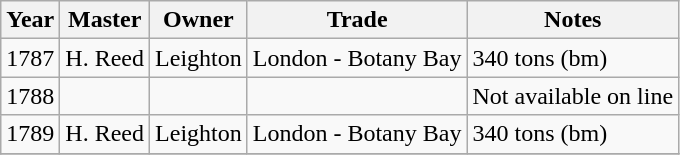<table class="sortable wikitable">
<tr>
<th>Year</th>
<th>Master</th>
<th>Owner</th>
<th>Trade</th>
<th>Notes</th>
</tr>
<tr>
<td>1787</td>
<td>H. Reed</td>
<td>Leighton</td>
<td>London - Botany Bay</td>
<td>340 tons (bm)</td>
</tr>
<tr>
<td>1788</td>
<td></td>
<td></td>
<td></td>
<td>Not available on line</td>
</tr>
<tr>
<td>1789</td>
<td>H. Reed</td>
<td>Leighton</td>
<td>London - Botany Bay</td>
<td>340 tons (bm)</td>
</tr>
<tr>
</tr>
</table>
